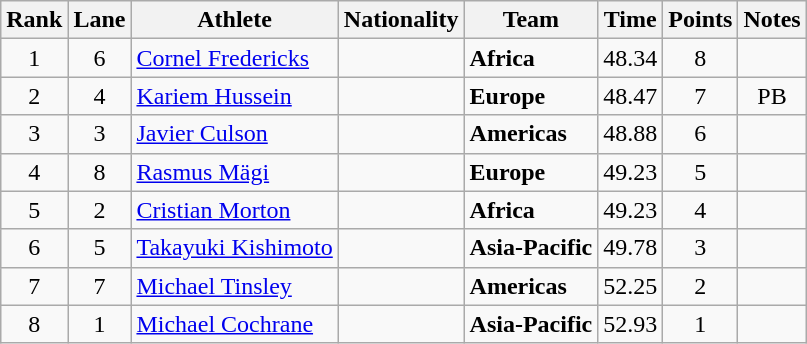<table class="wikitable sortable" style="text-align:center">
<tr>
<th>Rank</th>
<th>Lane</th>
<th>Athlete</th>
<th>Nationality</th>
<th>Team</th>
<th>Time</th>
<th>Points</th>
<th>Notes</th>
</tr>
<tr>
<td>1</td>
<td>6</td>
<td align="left"><a href='#'>Cornel Fredericks</a></td>
<td align=left></td>
<td align=left><strong>Africa</strong></td>
<td>48.34</td>
<td>8</td>
<td></td>
</tr>
<tr>
<td>2</td>
<td>4</td>
<td align="left"><a href='#'>Kariem Hussein</a></td>
<td align=left></td>
<td align=left><strong>Europe</strong></td>
<td>48.47</td>
<td>7</td>
<td>PB</td>
</tr>
<tr>
<td>3</td>
<td>3</td>
<td align="left"><a href='#'>Javier Culson</a></td>
<td align=left></td>
<td align=left><strong>Americas</strong></td>
<td>48.88</td>
<td>6</td>
<td></td>
</tr>
<tr>
<td>4</td>
<td>8</td>
<td align="left"><a href='#'>Rasmus Mägi</a></td>
<td align=left></td>
<td align=left><strong>Europe</strong></td>
<td>49.23</td>
<td>5</td>
<td></td>
</tr>
<tr>
<td>5</td>
<td>2</td>
<td align="left"><a href='#'>Cristian Morton</a></td>
<td align=left></td>
<td align=left><strong>Africa</strong></td>
<td>49.23</td>
<td>4</td>
<td></td>
</tr>
<tr>
<td>6</td>
<td>5</td>
<td align="left"><a href='#'>Takayuki Kishimoto</a></td>
<td align=left></td>
<td align=left><strong>Asia-Pacific</strong></td>
<td>49.78</td>
<td>3</td>
<td></td>
</tr>
<tr>
<td>7</td>
<td>7</td>
<td align="left"><a href='#'>Michael Tinsley</a></td>
<td align=left></td>
<td align=left><strong>Americas</strong></td>
<td>52.25</td>
<td>2</td>
<td></td>
</tr>
<tr>
<td>8</td>
<td>1</td>
<td align="left"><a href='#'>Michael Cochrane</a></td>
<td align=left></td>
<td align=left><strong>Asia-Pacific</strong></td>
<td>52.93</td>
<td>1</td>
<td></td>
</tr>
</table>
